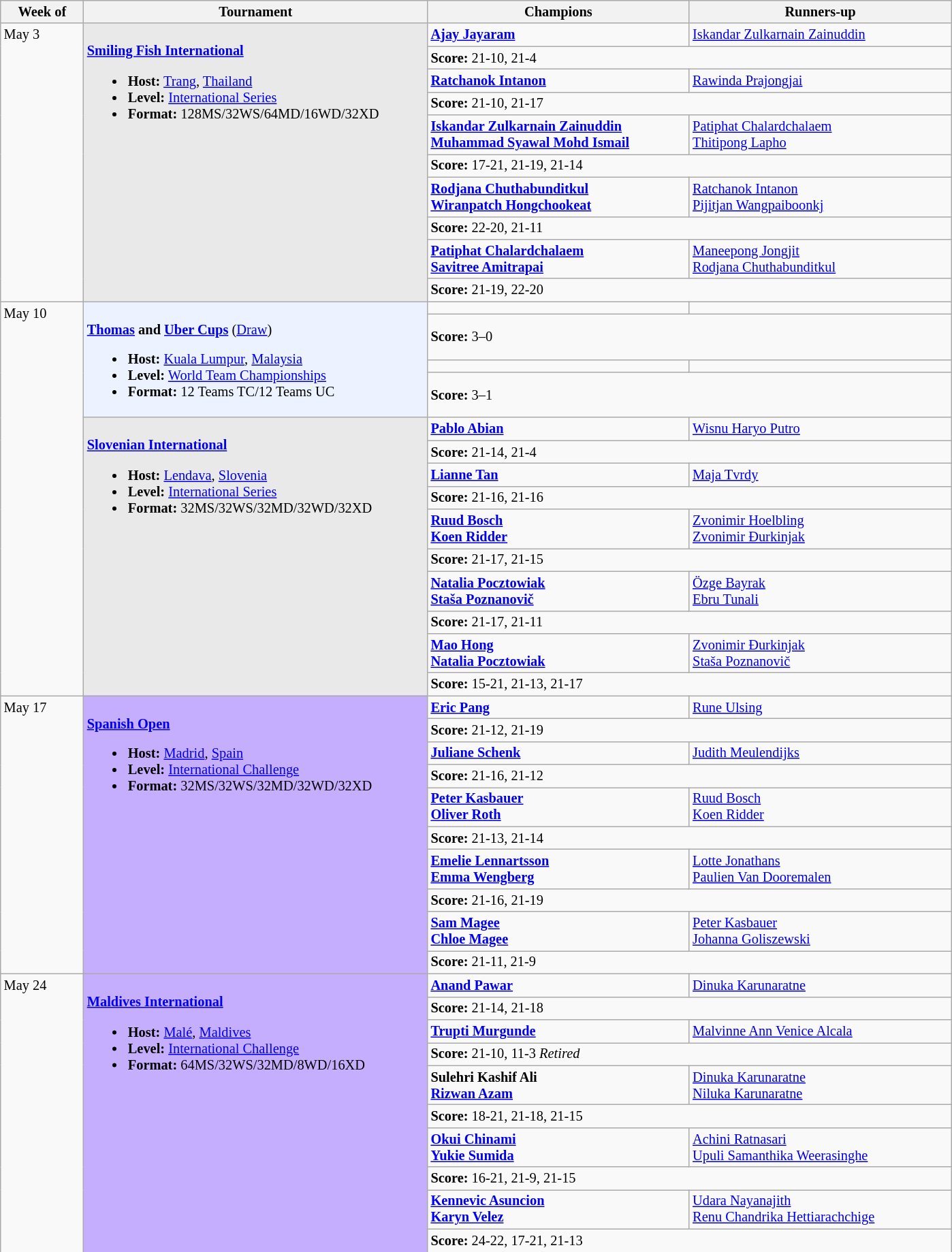<table class=wikitable style=font-size:85%>
<tr>
<th width=75>Week of</th>
<th width=330>Tournament</th>
<th width=250>Champions</th>
<th width=250>Runners-up</th>
</tr>
<tr valign=top>
<td rowspan=10>May 3</td>
<td style="background:#E9E9E9;" rowspan="10"><br> <strong><a href='#'>Smiling Fish International</a></strong><ul><li><strong>Host:</strong> <a href='#'>Trang</a>, <a href='#'>Thailand</a></li><li><strong>Level:</strong> <a href='#'>International Series</a></li><li><strong>Format:</strong> 128MS/32WS/64MD/16WD/32XD</li></ul></td>
<td><strong> <a href='#'>Ajay Jayaram</a></strong></td>
<td> <a href='#'>Iskandar Zulkarnain Zainuddin</a></td>
</tr>
<tr>
<td colspan=2><strong>Score:</strong> 21-10, 21-4</td>
</tr>
<tr valign=top>
<td><strong> <a href='#'>Ratchanok Intanon</a></strong></td>
<td> <a href='#'>Rawinda Prajongjai</a></td>
</tr>
<tr>
<td colspan=2><strong>Score:</strong> 21-10, 21-17</td>
</tr>
<tr valign=top>
<td><strong> <a href='#'>Iskandar Zulkarnain Zainuddin</a><br> <a href='#'>Muhammad Syawal Mohd Ismail</a></strong></td>
<td> <a href='#'>Patiphat Chalardchalaem</a><br> <a href='#'>Thitipong Lapho</a></td>
</tr>
<tr>
<td colspan=2><strong>Score:</strong> 17-21, 21-19, 21-14</td>
</tr>
<tr valign=top>
<td><strong> <a href='#'>Rodjana Chuthabunditkul</a><br> <a href='#'>Wiranpatch Hongchookeat</a></strong></td>
<td> <a href='#'>Ratchanok Intanon</a><br> <a href='#'>Pijitjan Wangpaiboonkj</a></td>
</tr>
<tr>
<td colspan=2><strong>Score:</strong> 22-20, 21-11</td>
</tr>
<tr valign=top>
<td><strong> <a href='#'>Patiphat Chalardchalaem</a><br> <a href='#'>Savitree Amitrapai</a></strong></td>
<td> <a href='#'>Maneepong Jongjit</a><br> <a href='#'>Rodjana Chuthabunditkul</a></td>
</tr>
<tr>
<td colspan=2><strong>Score:</strong> 21-19, 22-20</td>
</tr>
<tr valign=top>
<td rowspan=14>May 10</td>
<td style="background:#ECF2FF;" rowspan="4"><br> <strong><a href='#'>Thomas</a> and <a href='#'>Uber Cups</a></strong> (<a href='#'>Draw</a>)<ul><li><strong>Host:</strong> <a href='#'>Kuala Lumpur</a>, <a href='#'>Malaysia</a></li><li><strong>Level:</strong> <a href='#'>World Team Championships</a></li><li><strong>Format:</strong> 12 Teams TC/12 Teams UC</li></ul></td>
<td><strong></strong></td>
<td></td>
</tr>
<tr>
<td colspan=2><strong>Score:</strong> 3–0</td>
</tr>
<tr>
<td><strong></strong></td>
<td></td>
</tr>
<tr>
<td colspan=2><strong>Score:</strong> 3–1</td>
</tr>
<tr valign=top>
<td style="background:#E9E9E9;" rowspan="10"><br> <strong><a href='#'>Slovenian International</a></strong><ul><li><strong>Host:</strong> <a href='#'>Lendava</a>, <a href='#'>Slovenia</a></li><li><strong>Level:</strong> <a href='#'>International Series</a></li><li><strong>Format:</strong> 32MS/32WS/32MD/32WD/32XD</li></ul></td>
<td><strong> <a href='#'>Pablo Abian</a></strong></td>
<td> <a href='#'>Wisnu Haryo Putro</a></td>
</tr>
<tr>
<td colspan=2><strong>Score:</strong> 21-14, 21-4</td>
</tr>
<tr valign=top>
<td><strong> <a href='#'>Lianne Tan</a></strong></td>
<td> <a href='#'>Maja Tvrdy</a></td>
</tr>
<tr>
<td colspan=2><strong>Score:</strong> 21-16, 21-16</td>
</tr>
<tr valign=top>
<td><strong> <a href='#'>Ruud Bosch</a><br> <a href='#'>Koen Ridder</a></strong></td>
<td> <a href='#'>Zvonimir Hoelbling</a><br> <a href='#'>Zvonimir Đurkinjak</a></td>
</tr>
<tr>
<td colspan=2><strong>Score:</strong> 21-17, 21-15</td>
</tr>
<tr valign=top>
<td><strong> <a href='#'>Natalia Pocztowiak</a><br> <a href='#'>Staša Poznanovič</a></strong></td>
<td> <a href='#'>Özge Bayrak</a><br> <a href='#'>Ebru Tunali</a></td>
</tr>
<tr>
<td colspan=2><strong>Score:</strong> 21-17, 21-11</td>
</tr>
<tr valign=top>
<td><strong> <a href='#'>Mao Hong</a><br> <a href='#'>Natalia Pocztowiak</a></strong></td>
<td> <a href='#'>Zvonimir Đurkinjak</a><br> <a href='#'>Staša Poznanovič</a></td>
</tr>
<tr>
<td colspan=2><strong>Score:</strong> 15-21, 21-13, 21-17</td>
</tr>
<tr valign=top>
<td rowspan=10>May 17</td>
<td style="background:#C6AEFF;" rowspan="10"><br> <strong><a href='#'>Spanish Open</a></strong><ul><li><strong>Host:</strong> <a href='#'>Madrid</a>, <a href='#'>Spain</a></li><li><strong>Level:</strong> <a href='#'>International Challenge</a></li><li><strong>Format:</strong> 32MS/32WS/32MD/32WD/32XD</li></ul></td>
<td><strong> <a href='#'>Eric Pang</a></strong></td>
<td> <a href='#'>Rune Ulsing</a></td>
</tr>
<tr>
<td colspan=2><strong>Score:</strong> 21-12, 21-19</td>
</tr>
<tr valign=top>
<td><strong> <a href='#'>Juliane Schenk</a></strong></td>
<td> <a href='#'>Judith Meulendijks</a></td>
</tr>
<tr>
<td colspan=2><strong>Score:</strong> 21-16, 21-12</td>
</tr>
<tr valign=top>
<td><strong> <a href='#'>Peter Kasbauer</a><br> <a href='#'>Oliver Roth</a></strong></td>
<td> <a href='#'>Ruud Bosch</a><br> <a href='#'>Koen Ridder</a></td>
</tr>
<tr>
<td colspan=2><strong>Score:</strong> 21-13, 21-14</td>
</tr>
<tr valign=top>
<td><strong> <a href='#'>Emelie Lennartsson</a><br> <a href='#'>Emma Wengberg</a></strong></td>
<td> <a href='#'>Lotte Jonathans</a><br> <a href='#'>Paulien Van Dooremalen</a></td>
</tr>
<tr>
<td colspan=2><strong>Score:</strong> 21-16, 21-19</td>
</tr>
<tr valign=top>
<td><strong> <a href='#'>Sam Magee</a><br> <a href='#'>Chloe Magee</a></strong></td>
<td> <a href='#'>Peter Kasbauer</a><br> <a href='#'>Johanna Goliszewski</a></td>
</tr>
<tr>
<td colspan=2><strong>Score:</strong> 21-11, 21-9</td>
</tr>
<tr valign=top>
<td rowspan=10>May 24</td>
<td style="background:#C6AEFF;" rowspan="10"><br> <strong><a href='#'>Maldives International</a></strong><ul><li><strong>Host:</strong> <a href='#'>Malé</a>, <a href='#'>Maldives</a></li><li><strong>Level:</strong> <a href='#'>International Challenge</a></li><li><strong>Format:</strong> 64MS/32WS/32MD/8WD/16XD</li></ul></td>
<td><strong> <a href='#'>Anand Pawar</a></strong></td>
<td> <a href='#'>Dinuka Karunaratne</a></td>
</tr>
<tr>
<td colspan=2><strong>Score:</strong> 21-14, 21-18</td>
</tr>
<tr valign=top>
<td><strong> <a href='#'>Trupti Murgunde</a></strong></td>
<td> <a href='#'>Malvinne Ann Venice Alcala</a></td>
</tr>
<tr>
<td colspan=2><strong>Score:</strong> 21-10, 11-3 <em>Retired</em></td>
</tr>
<tr valign=top>
<td><strong> Sulehri Kashif Ali<br> <a href='#'>Rizwan Azam</a></strong></td>
<td> <a href='#'>Dinuka Karunaratne</a><br> <a href='#'>Niluka Karunaratne</a></td>
</tr>
<tr>
<td colspan=2><strong>Score:</strong> 18-21, 21-18, 21-15</td>
</tr>
<tr valign=top>
<td><strong> <a href='#'>Okui Chinami</a><br> <a href='#'>Yukie Sumida</a></strong></td>
<td> <a href='#'>Achini Ratnasari</a><br> <a href='#'>Upuli Samanthika Weerasinghe</a></td>
</tr>
<tr>
<td colspan=2><strong>Score:</strong> 16-21, 21-9, 21-15</td>
</tr>
<tr valign=top>
<td><strong> <a href='#'>Kennevic Asuncion</a><br> <a href='#'>Karyn Velez</a></strong></td>
<td> <a href='#'>Udara Nayanajith</a><br> <a href='#'>Renu Chandrika Hettiarachchige</a></td>
</tr>
<tr>
<td colspan=2><strong>Score:</strong> 24-22, 17-21, 21-13</td>
</tr>
</table>
